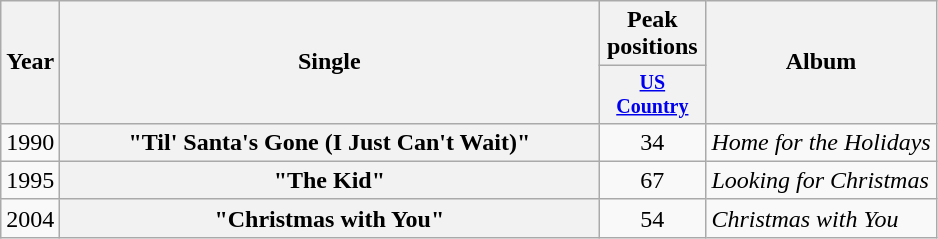<table class="wikitable plainrowheaders" style="text-align:center;">
<tr>
<th rowspan="2">Year</th>
<th rowspan="2" style="width:22em;">Single</th>
<th>Peak positions</th>
<th rowspan="2">Album</th>
</tr>
<tr style="font-size:smaller;">
<th style="width:65px;"><a href='#'>US Country</a><br></th>
</tr>
<tr>
<td>1990</td>
<th scope="row">"Til' Santa's Gone (I Just Can't Wait)"</th>
<td>34</td>
<td style="text-align:left;"><em>Home for the Holidays</em></td>
</tr>
<tr>
<td>1995</td>
<th scope="row">"The Kid"</th>
<td>67</td>
<td style="text-align:left;"><em>Looking for Christmas</em></td>
</tr>
<tr>
<td>2004</td>
<th scope="row">"Christmas with You"</th>
<td>54</td>
<td style="text-align:left;"><em>Christmas with You</em></td>
</tr>
</table>
